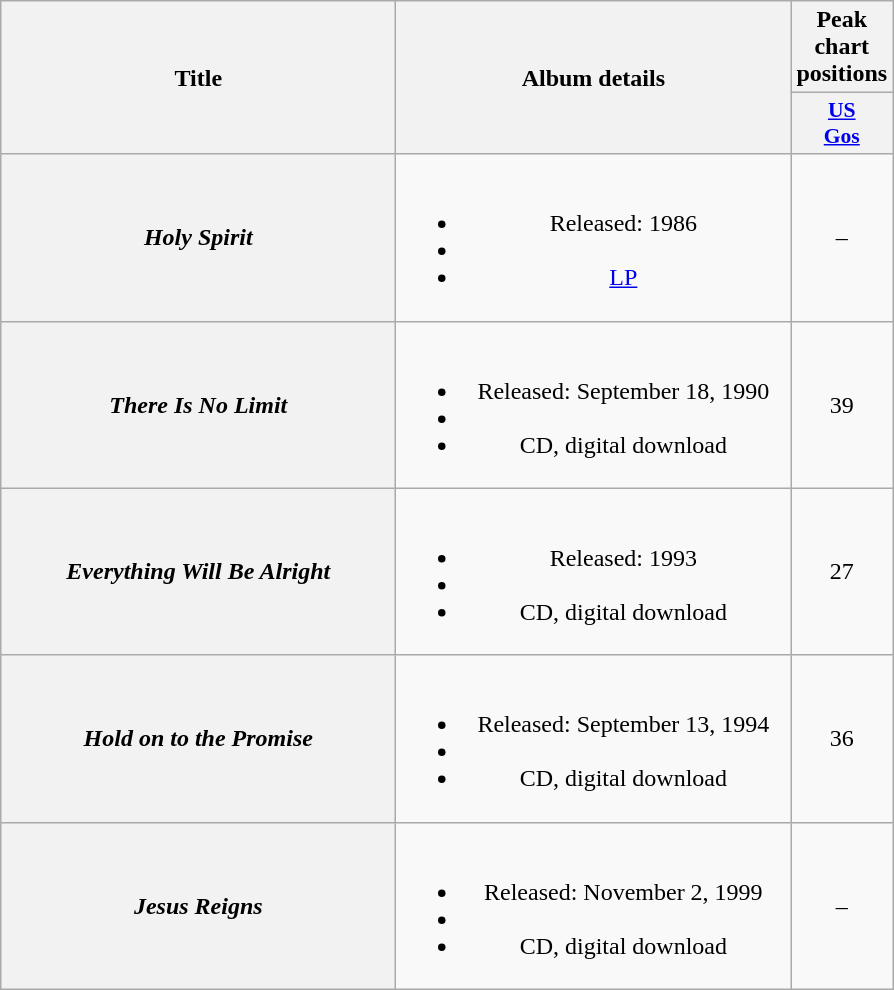<table class="wikitable plainrowheaders" style="text-align:center;">
<tr>
<th scope="col" rowspan="2" style="width:16em;">Title</th>
<th scope="col" rowspan="2" style="width:16em;">Album details</th>
<th scope="col" colspan="1">Peak chart positions</th>
</tr>
<tr>
<th style="width:3em; font-size:90%"><a href='#'>US<br>Gos</a></th>
</tr>
<tr>
<th scope="row"><em>Holy Spirit</em></th>
<td><br><ul><li>Released: 1986</li><li></li><li><a href='#'>LP</a></li></ul></td>
<td>–</td>
</tr>
<tr>
<th scope="row"><em>There Is No Limit</em></th>
<td><br><ul><li>Released: September 18, 1990</li><li></li><li>CD, digital download</li></ul></td>
<td>39</td>
</tr>
<tr>
<th scope="row"><em>Everything Will Be Alright</em></th>
<td><br><ul><li>Released: 1993</li><li></li><li>CD, digital download</li></ul></td>
<td>27</td>
</tr>
<tr>
<th scope="row"><em>Hold on to the Promise</em></th>
<td><br><ul><li>Released: September 13, 1994</li><li></li><li>CD, digital download</li></ul></td>
<td>36</td>
</tr>
<tr>
<th scope="row"><em>Jesus Reigns</em></th>
<td><br><ul><li>Released: November 2, 1999</li><li></li><li>CD, digital download</li></ul></td>
<td>–</td>
</tr>
</table>
